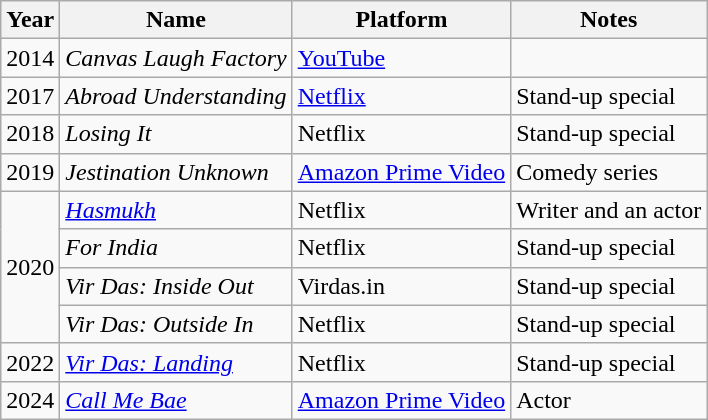<table class="wikitable sortable">
<tr>
<th>Year</th>
<th>Name</th>
<th>Platform</th>
<th>Notes</th>
</tr>
<tr>
<td>2014</td>
<td><em>Canvas Laugh Factory</em></td>
<td><a href='#'>YouTube</a></td>
<td></td>
</tr>
<tr>
<td>2017</td>
<td><em>Abroad Understanding</em></td>
<td><a href='#'>Netflix</a></td>
<td>Stand-up special</td>
</tr>
<tr>
<td>2018</td>
<td><em>Losing It</em></td>
<td>Netflix</td>
<td>Stand-up special</td>
</tr>
<tr>
<td>2019</td>
<td><em>Jestination Unknown</em></td>
<td><a href='#'>Amazon Prime Video</a></td>
<td>Comedy series</td>
</tr>
<tr>
<td rowspan="4">2020</td>
<td><em><a href='#'>Hasmukh</a></em></td>
<td>Netflix</td>
<td>Writer and an actor</td>
</tr>
<tr>
<td><em>For India</em></td>
<td>Netflix</td>
<td>Stand-up special</td>
</tr>
<tr>
<td><em>Vir Das: Inside Out</em></td>
<td>Virdas.in</td>
<td>Stand-up special</td>
</tr>
<tr>
<td><em>Vir Das: Outside In</em></td>
<td>Netflix</td>
<td>Stand-up special</td>
</tr>
<tr>
<td>2022</td>
<td><em><a href='#'>Vir Das: Landing</a></em></td>
<td>Netflix</td>
<td>Stand-up special</td>
</tr>
<tr>
<td>2024</td>
<td><em><a href='#'>Call Me Bae</a></em></td>
<td><a href='#'>Amazon Prime Video</a></td>
<td>Actor </td>
</tr>
</table>
